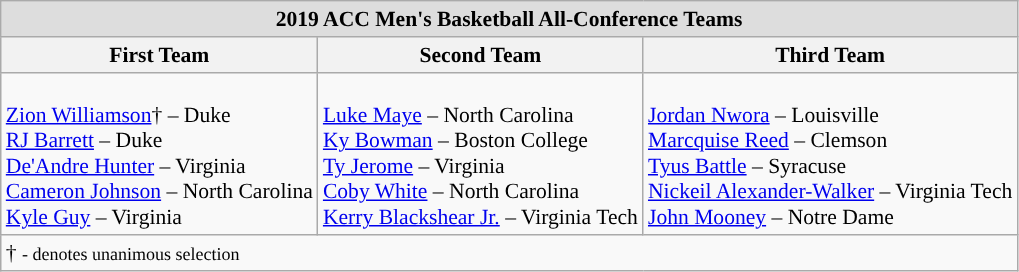<table class="wikitable" style="white-space:nowrap; font-size:90%;">
<tr>
<td colspan="7" style="text-align:center; background:#ddd;"><strong>2019 ACC Men's Basketball All-Conference Teams</strong></td>
</tr>
<tr>
<th>First Team</th>
<th>Second Team</th>
<th>Third Team</th>
</tr>
<tr>
<td><br><a href='#'>Zion Williamson</a>† – Duke<br>
<a href='#'>RJ Barrett</a> – Duke<br>
<a href='#'>De'Andre Hunter</a> – Virginia<br>
<a href='#'>Cameron Johnson</a> – North Carolina<br>
<a href='#'>Kyle Guy</a> – Virginia</td>
<td><br><a href='#'>Luke Maye</a> – North Carolina<br>
<a href='#'>Ky Bowman</a> – Boston College<br>
<a href='#'>Ty Jerome</a> – Virginia<br>
<a href='#'>Coby White</a> – North Carolina<br>
<a href='#'>Kerry Blackshear Jr.</a> – Virginia Tech</td>
<td><br><a href='#'>Jordan Nwora</a> – Louisville<br>
<a href='#'>Marcquise Reed</a> – Clemson<br>
<a href='#'>Tyus Battle</a> – Syracuse<br>
<a href='#'>Nickeil Alexander-Walker</a> – Virginia Tech<br>
<a href='#'>John Mooney</a> – Notre Dame</td>
</tr>
<tr>
<td colspan="5" style="text-align:left;">† <small>- denotes unanimous selection</small></td>
</tr>
</table>
